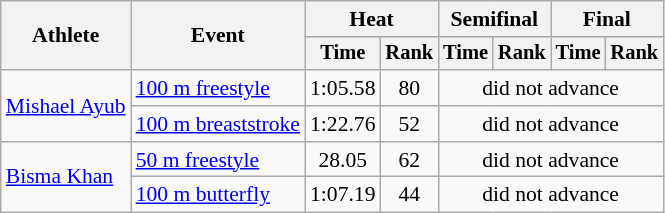<table class="wikitable" style="text-align:center; font-size:90%">
<tr>
<th rowspan="2">Athlete</th>
<th rowspan="2">Event</th>
<th colspan="2">Heat</th>
<th colspan="2">Semifinal</th>
<th colspan="2">Final</th>
</tr>
<tr style="font-size:95%">
<th>Time</th>
<th>Rank</th>
<th>Time</th>
<th>Rank</th>
<th>Time</th>
<th>Rank</th>
</tr>
<tr>
<td align=left rowspan=2><a href='#'>Mishael Ayub</a></td>
<td align=left><a href='#'>100 m freestyle</a></td>
<td>1:05.58</td>
<td>80</td>
<td colspan=4>did not advance</td>
</tr>
<tr>
<td align=left><a href='#'>100 m breaststroke</a></td>
<td>1:22.76</td>
<td>52</td>
<td colspan=4>did not advance</td>
</tr>
<tr>
<td align=left rowspan=2><a href='#'>Bisma Khan</a></td>
<td align=left><a href='#'>50 m freestyle</a></td>
<td>28.05</td>
<td>62</td>
<td colspan=4>did not advance</td>
</tr>
<tr>
<td align=left><a href='#'>100 m butterfly</a></td>
<td>1:07.19</td>
<td>44</td>
<td colspan=4>did not advance</td>
</tr>
</table>
